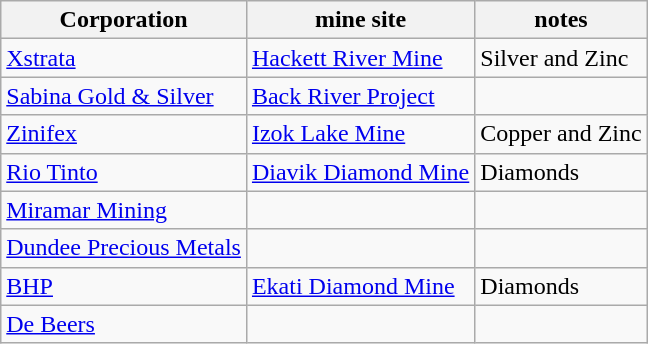<table class="wikitable">
<tr>
<th><strong>Corporation</strong></th>
<th><strong>mine site</strong></th>
<th><strong>notes</strong></th>
</tr>
<tr>
<td><a href='#'>Xstrata</a></td>
<td><a href='#'>Hackett River Mine</a></td>
<td>Silver and Zinc</td>
</tr>
<tr>
<td><a href='#'>Sabina Gold & Silver</a></td>
<td><a href='#'>Back River Project</a></td>
<td></td>
</tr>
<tr>
<td><a href='#'>Zinifex</a></td>
<td><a href='#'>Izok Lake Mine</a></td>
<td>Copper and Zinc</td>
</tr>
<tr>
<td><a href='#'>Rio Tinto</a></td>
<td><a href='#'>Diavik Diamond Mine</a></td>
<td>Diamonds</td>
</tr>
<tr>
<td><a href='#'>Miramar Mining</a></td>
<td></td>
<td></td>
</tr>
<tr>
<td><a href='#'>Dundee Precious Metals</a></td>
<td></td>
<td></td>
</tr>
<tr>
<td><a href='#'>BHP</a></td>
<td><a href='#'>Ekati Diamond Mine</a></td>
<td>Diamonds</td>
</tr>
<tr>
<td><a href='#'>De Beers</a></td>
<td></td>
<td></td>
</tr>
</table>
